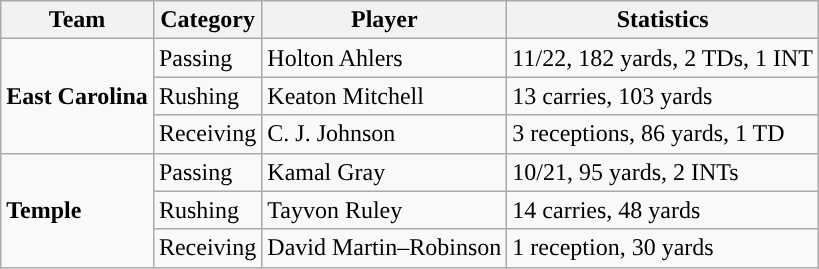<table class="wikitable" style="float: left;">
<tr>
<th>Team</th>
<th>Category</th>
<th>Player</th>
<th>Statistics</th>
</tr>
<tr>
<td rowspan=3><strong>East Carolina</strong></td>
<td>Passing</td>
<td>Holton Ahlers</td>
<td>11/22, 182 yards, 2 TDs, 1 INT</td>
</tr>
<tr>
<td>Rushing</td>
<td>Keaton Mitchell</td>
<td>13 carries, 103 yards</td>
</tr>
<tr>
<td>Receiving</td>
<td>C. J. Johnson</td>
<td>3 receptions, 86 yards, 1 TD</td>
</tr>
<tr>
<td rowspan=3><strong>Temple</strong></td>
<td>Passing</td>
<td>Kamal Gray</td>
<td>10/21, 95 yards, 2 INTs</td>
</tr>
<tr>
<td>Rushing</td>
<td>Tayvon Ruley</td>
<td>14 carries, 48 yards</td>
</tr>
<tr>
<td>Receiving</td>
<td>David Martin–Robinson</td>
<td>1 reception, 30 yards</td>
</tr>
</table>
